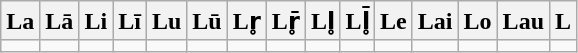<table class=wikitable>
<tr>
<th>La</th>
<th>Lā</th>
<th>Li</th>
<th>Lī</th>
<th>Lu</th>
<th>Lū</th>
<th>Lr̥</th>
<th>Lr̥̄</th>
<th>Ll̥</th>
<th>Ll̥̄</th>
<th>Le</th>
<th>Lai</th>
<th>Lo</th>
<th>Lau</th>
<th>L</th>
</tr>
<tr>
<td></td>
<td></td>
<td></td>
<td></td>
<td></td>
<td></td>
<td></td>
<td></td>
<td></td>
<td></td>
<td></td>
<td></td>
<td></td>
<td></td>
<td></td>
</tr>
</table>
